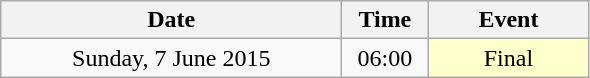<table class = "wikitable" style="text-align:center;">
<tr>
<th width=220>Date</th>
<th width=50>Time</th>
<th width=100>Event</th>
</tr>
<tr>
<td>Sunday, 7 June 2015</td>
<td>06:00</td>
<td bgcolor=ffffcc>Final</td>
</tr>
</table>
